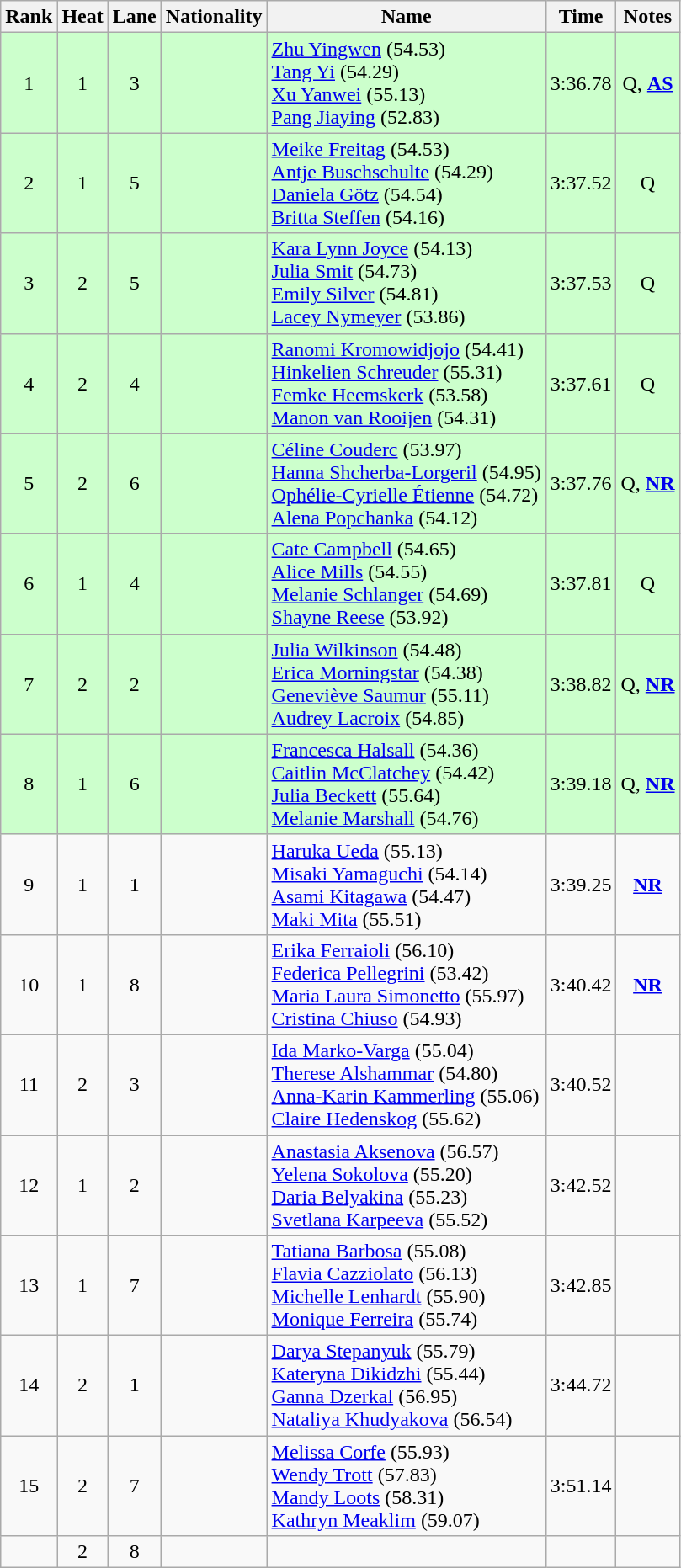<table class="wikitable sortable" style="text-align:center">
<tr>
<th>Rank</th>
<th>Heat</th>
<th>Lane</th>
<th>Nationality</th>
<th>Name</th>
<th>Time</th>
<th>Notes</th>
</tr>
<tr bgcolor=ccffcc>
<td>1</td>
<td>1</td>
<td>3</td>
<td align=left></td>
<td align=left><a href='#'>Zhu Yingwen</a>  (54.53)<br> <a href='#'>Tang Yi</a>  (54.29)<br> <a href='#'>Xu Yanwei</a> (55.13) <br> <a href='#'>Pang Jiaying</a> (52.83)</td>
<td>3:36.78</td>
<td>Q, <strong><a href='#'>AS</a></strong></td>
</tr>
<tr bgcolor=ccffcc>
<td>2</td>
<td>1</td>
<td>5</td>
<td align=left></td>
<td align=left><a href='#'>Meike Freitag</a>  (54.53)<br> <a href='#'>Antje Buschschulte</a>  (54.29)<br> <a href='#'>Daniela Götz</a> (54.54)<br> <a href='#'>Britta Steffen</a> (54.16)</td>
<td>3:37.52</td>
<td>Q</td>
</tr>
<tr bgcolor=ccffcc>
<td>3</td>
<td>2</td>
<td>5</td>
<td align=left></td>
<td align=left><a href='#'>Kara Lynn Joyce</a>  (54.13)<br> <a href='#'>Julia Smit</a> (54.73) <br> <a href='#'>Emily Silver</a>  (54.81)<br> <a href='#'>Lacey Nymeyer</a> (53.86)</td>
<td>3:37.53</td>
<td>Q</td>
</tr>
<tr bgcolor=ccffcc>
<td>4</td>
<td>2</td>
<td>4</td>
<td align=left></td>
<td align=left><a href='#'>Ranomi Kromowidjojo</a>  (54.41)<br> <a href='#'>Hinkelien Schreuder</a> (55.31) <br><a href='#'>Femke Heemskerk</a> (53.58) <br> <a href='#'>Manon van Rooijen</a> (54.31)</td>
<td>3:37.61</td>
<td>Q</td>
</tr>
<tr bgcolor=ccffcc>
<td>5</td>
<td>2</td>
<td>6</td>
<td align=left></td>
<td align=left><a href='#'>Céline Couderc</a>  (53.97)<br> <a href='#'>Hanna Shcherba-Lorgeril</a>  (54.95)<br> <a href='#'>Ophélie-Cyrielle Étienne</a>  (54.72)<br> <a href='#'>Alena Popchanka</a> (54.12)</td>
<td>3:37.76</td>
<td>Q, <strong><a href='#'>NR</a></strong></td>
</tr>
<tr bgcolor=ccffcc>
<td>6</td>
<td>1</td>
<td>4</td>
<td align=left></td>
<td align=left><a href='#'>Cate Campbell</a>  (54.65)<br> <a href='#'>Alice Mills</a>  (54.55)<br> <a href='#'>Melanie Schlanger</a>  (54.69)<br> <a href='#'>Shayne Reese</a> (53.92)</td>
<td>3:37.81</td>
<td>Q</td>
</tr>
<tr bgcolor=ccffcc>
<td>7</td>
<td>2</td>
<td>2</td>
<td align=left></td>
<td align=left><a href='#'>Julia Wilkinson</a> (54.48) <br> <a href='#'>Erica Morningstar</a> (54.38) <br> <a href='#'>Geneviève Saumur</a> (55.11) <br> <a href='#'>Audrey Lacroix</a>  (54.85)</td>
<td>3:38.82</td>
<td>Q, <strong><a href='#'>NR</a></strong></td>
</tr>
<tr bgcolor=ccffcc>
<td>8</td>
<td>1</td>
<td>6</td>
<td align=left></td>
<td align=left><a href='#'>Francesca Halsall</a> (54.36)<br> <a href='#'>Caitlin McClatchey</a>  (54.42)<br> <a href='#'>Julia Beckett</a>  (55.64)<br> <a href='#'>Melanie Marshall</a>  (54.76)</td>
<td>3:39.18</td>
<td>Q, <strong><a href='#'>NR</a></strong></td>
</tr>
<tr>
<td>9</td>
<td>1</td>
<td>1</td>
<td align=left></td>
<td align=left><a href='#'>Haruka Ueda</a>  (55.13)<br> <a href='#'>Misaki Yamaguchi</a>  (54.14)<br> <a href='#'>Asami Kitagawa</a>  (54.47)<br> <a href='#'>Maki Mita</a>  (55.51)</td>
<td>3:39.25</td>
<td><strong><a href='#'>NR</a></strong></td>
</tr>
<tr>
<td>10</td>
<td>1</td>
<td>8</td>
<td align=left></td>
<td align=left><a href='#'>Erika Ferraioli</a>  (56.10)<br> <a href='#'>Federica Pellegrini</a> (53.42) <br> <a href='#'>Maria Laura Simonetto</a>  (55.97)<br> <a href='#'>Cristina Chiuso</a> (54.93)</td>
<td>3:40.42</td>
<td><strong><a href='#'>NR</a></strong></td>
</tr>
<tr>
<td>11</td>
<td>2</td>
<td>3</td>
<td align=left></td>
<td align=left><a href='#'>Ida Marko-Varga</a>  (55.04)<br> <a href='#'>Therese Alshammar</a> (54.80) <br> <a href='#'>Anna-Karin Kammerling</a> (55.06) <br> <a href='#'>Claire Hedenskog</a>  (55.62)</td>
<td>3:40.52</td>
<td></td>
</tr>
<tr>
<td>12</td>
<td>1</td>
<td>2</td>
<td align=left></td>
<td align=left><a href='#'>Anastasia Aksenova</a>  (56.57)<br> <a href='#'>Yelena Sokolova</a> (55.20) <br> <a href='#'>Daria Belyakina</a> (55.23)<br> <a href='#'>Svetlana Karpeeva</a> (55.52)</td>
<td>3:42.52</td>
<td></td>
</tr>
<tr>
<td>13</td>
<td>1</td>
<td>7</td>
<td align=left></td>
<td align=left><a href='#'>Tatiana Barbosa</a>  (55.08)<br> <a href='#'>Flavia Cazziolato</a>  (56.13)<br> <a href='#'>Michelle Lenhardt</a> (55.90)<br> <a href='#'>Monique Ferreira</a>  (55.74)</td>
<td>3:42.85</td>
<td></td>
</tr>
<tr>
<td>14</td>
<td>2</td>
<td>1</td>
<td align=left></td>
<td align=left><a href='#'>Darya Stepanyuk</a>  (55.79)<br> <a href='#'>Kateryna Dikidzhi</a> (55.44) <br> <a href='#'>Ganna Dzerkal</a>  (56.95)<br> <a href='#'>Nataliya Khudyakova</a>  (56.54)</td>
<td>3:44.72</td>
<td></td>
</tr>
<tr>
<td>15</td>
<td>2</td>
<td>7</td>
<td align=left></td>
<td align=left><a href='#'>Melissa Corfe</a>  (55.93)<br> <a href='#'>Wendy Trott</a> (57.83) <br> <a href='#'>Mandy Loots</a> (58.31) <br> <a href='#'>Kathryn Meaklim</a> (59.07)</td>
<td>3:51.14</td>
<td></td>
</tr>
<tr>
<td></td>
<td>2</td>
<td>8</td>
<td align=left></td>
<td align=left></td>
<td></td>
<td></td>
</tr>
</table>
